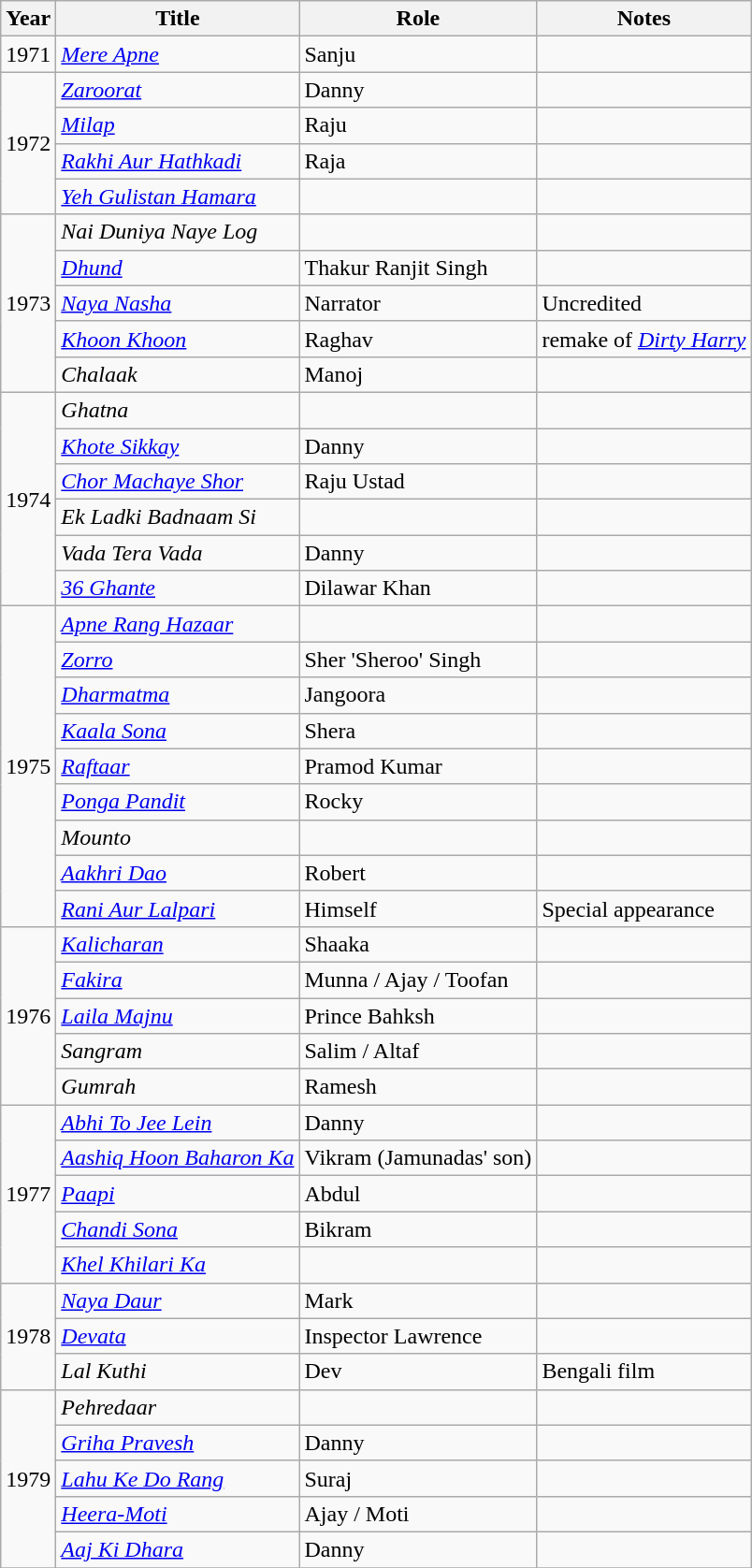<table class="wikitable sortable">
<tr>
<th>Year</th>
<th>Title</th>
<th>Role</th>
<th>Notes</th>
</tr>
<tr>
<td>1971</td>
<td><em><a href='#'>Mere Apne</a></em></td>
<td>Sanju</td>
<td></td>
</tr>
<tr>
<td rowspan="4">1972</td>
<td><em><a href='#'>Zaroorat</a></em></td>
<td>Danny</td>
<td></td>
</tr>
<tr>
<td><em><a href='#'>Milap</a></em></td>
<td>Raju</td>
<td></td>
</tr>
<tr>
<td><em><a href='#'>Rakhi Aur Hathkadi</a></em></td>
<td>Raja</td>
<td></td>
</tr>
<tr>
<td><em><a href='#'>Yeh Gulistan Hamara</a></em></td>
<td></td>
<td></td>
</tr>
<tr>
<td rowspan="5">1973</td>
<td><em>Nai Duniya Naye Log</em></td>
<td></td>
<td></td>
</tr>
<tr>
<td><em><a href='#'>Dhund</a></em></td>
<td>Thakur Ranjit Singh</td>
<td></td>
</tr>
<tr>
<td><em><a href='#'>Naya Nasha</a></em></td>
<td>Narrator</td>
<td>Uncredited</td>
</tr>
<tr>
<td><em><a href='#'>Khoon Khoon</a></em></td>
<td>Raghav</td>
<td>remake of <em><a href='#'>Dirty Harry</a></em></td>
</tr>
<tr>
<td><em>Chalaak</em></td>
<td>Manoj</td>
<td></td>
</tr>
<tr>
<td rowspan="6">1974</td>
<td><em>Ghatna</em></td>
<td></td>
<td></td>
</tr>
<tr>
<td><em><a href='#'>Khote Sikkay</a></em></td>
<td>Danny</td>
<td></td>
</tr>
<tr>
<td><em><a href='#'>Chor Machaye Shor</a></em></td>
<td>Raju Ustad</td>
<td></td>
</tr>
<tr>
<td><em>Ek Ladki Badnaam Si</em></td>
<td></td>
<td></td>
</tr>
<tr>
<td><em>Vada Tera Vada</em></td>
<td>Danny</td>
<td></td>
</tr>
<tr>
<td><em><a href='#'>36 Ghante</a></em></td>
<td>Dilawar Khan</td>
<td></td>
</tr>
<tr>
<td rowspan="9">1975</td>
<td><em><a href='#'>Apne Rang Hazaar</a></em></td>
<td></td>
<td></td>
</tr>
<tr>
<td><em><a href='#'>Zorro</a></em></td>
<td>Sher 'Sheroo' Singh</td>
<td></td>
</tr>
<tr>
<td><em><a href='#'>Dharmatma</a></em></td>
<td>Jangoora</td>
<td></td>
</tr>
<tr>
<td><em><a href='#'>Kaala Sona</a></em></td>
<td>Shera</td>
<td></td>
</tr>
<tr>
<td><em><a href='#'>Raftaar</a></em></td>
<td>Pramod Kumar</td>
<td></td>
</tr>
<tr>
<td><em><a href='#'>Ponga Pandit</a></em></td>
<td>Rocky</td>
<td></td>
</tr>
<tr>
<td><em>Mounto</em></td>
<td></td>
<td></td>
</tr>
<tr>
<td><em><a href='#'>Aakhri Dao</a></em></td>
<td>Robert</td>
<td></td>
</tr>
<tr>
<td><em><a href='#'>Rani Aur Lalpari</a></em></td>
<td>Himself</td>
<td>Special appearance</td>
</tr>
<tr>
<td rowspan="5">1976</td>
<td><em><a href='#'>Kalicharan</a></em></td>
<td>Shaaka</td>
<td></td>
</tr>
<tr>
<td><em><a href='#'>Fakira</a></em></td>
<td>Munna / Ajay / Toofan</td>
<td></td>
</tr>
<tr>
<td><em><a href='#'>Laila Majnu</a></em></td>
<td>Prince Bahksh</td>
<td></td>
</tr>
<tr>
<td><em>Sangram</em></td>
<td>Salim / Altaf</td>
<td></td>
</tr>
<tr>
<td><em>Gumrah</em></td>
<td>Ramesh</td>
<td></td>
</tr>
<tr>
<td rowspan="5">1977</td>
<td><em><a href='#'>Abhi To Jee Lein</a></em></td>
<td>Danny</td>
<td></td>
</tr>
<tr>
<td><em><a href='#'>Aashiq Hoon Baharon Ka</a></em></td>
<td>Vikram (Jamunadas' son)</td>
<td></td>
</tr>
<tr>
<td><em><a href='#'>Paapi</a></em></td>
<td>Abdul</td>
<td></td>
</tr>
<tr>
<td><em><a href='#'>Chandi Sona</a></em></td>
<td>Bikram</td>
<td></td>
</tr>
<tr>
<td><em><a href='#'>Khel Khilari Ka</a></em></td>
<td></td>
<td></td>
</tr>
<tr>
<td rowspan="3">1978</td>
<td><em><a href='#'>Naya Daur</a></em></td>
<td>Mark</td>
<td></td>
</tr>
<tr>
<td><em><a href='#'>Devata</a></em></td>
<td>Inspector Lawrence</td>
<td></td>
</tr>
<tr>
<td><em>Lal Kuthi</em></td>
<td>Dev</td>
<td>Bengali film</td>
</tr>
<tr>
<td rowspan="5">1979</td>
<td><em>Pehredaar</em></td>
<td></td>
<td></td>
</tr>
<tr>
<td><em><a href='#'>Griha Pravesh</a></em></td>
<td>Danny</td>
<td></td>
</tr>
<tr>
<td><em><a href='#'>Lahu Ke Do Rang</a></em></td>
<td>Suraj</td>
<td></td>
</tr>
<tr>
<td><em><a href='#'>Heera-Moti</a></em></td>
<td>Ajay / Moti</td>
<td></td>
</tr>
<tr>
<td><em><a href='#'>Aaj Ki Dhara</a></em></td>
<td>Danny</td>
<td></td>
</tr>
<tr>
</tr>
</table>
